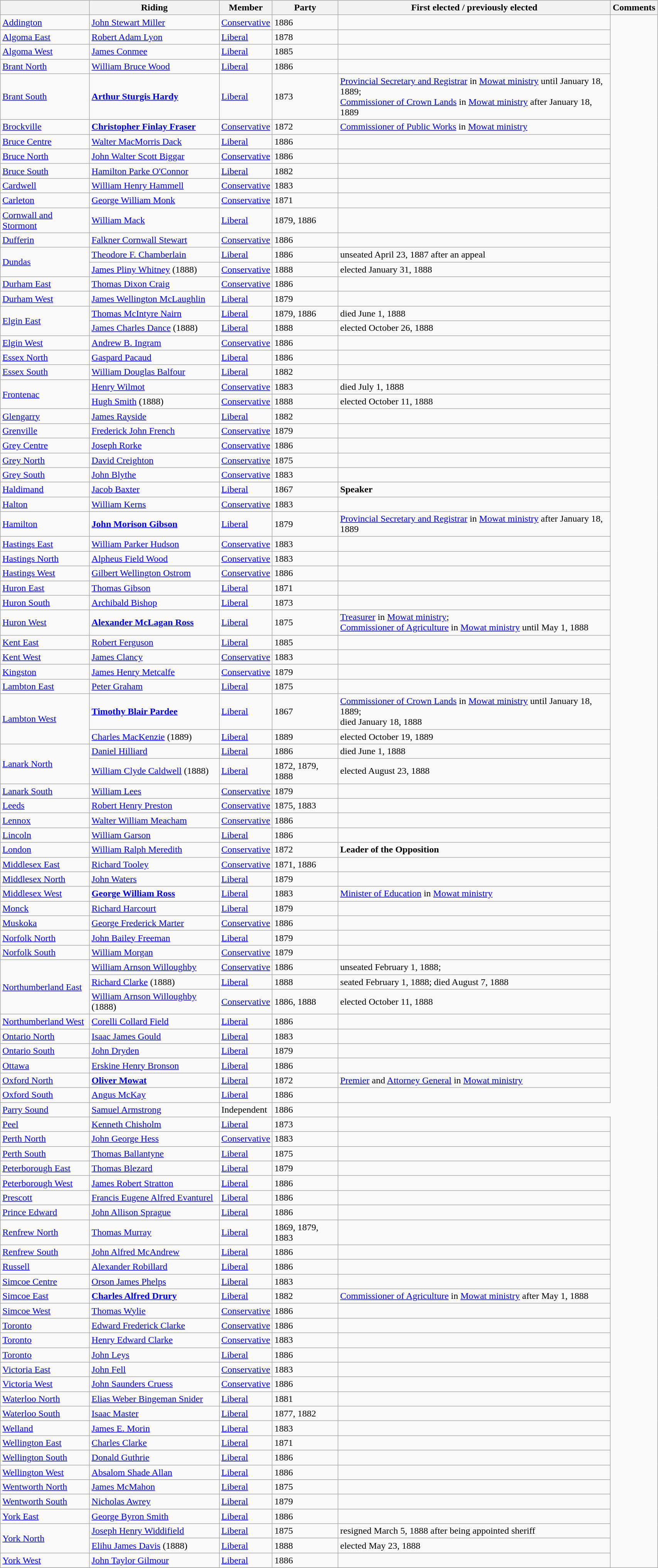<table class="wikitable sortable" style="width: 90%">
<tr>
<th></th>
<th>Riding</th>
<th>Member</th>
<th>Party</th>
<th>First elected / previously elected</th>
<th>Comments</th>
</tr>
<tr>
<td><a href='#'>Addington</a></td>
<td><a href='#'>John Stewart Miller</a></td>
<td><a href='#'>Conservative</a></td>
<td>1886</td>
<td></td>
</tr>
<tr>
<td><a href='#'>Algoma East</a></td>
<td><a href='#'>Robert Adam Lyon</a></td>
<td><a href='#'>Liberal</a></td>
<td>1878</td>
<td></td>
</tr>
<tr>
<td><a href='#'>Algoma West</a></td>
<td><a href='#'>James Conmee</a></td>
<td><a href='#'>Liberal</a></td>
<td>1885</td>
<td></td>
</tr>
<tr>
<td><a href='#'>Brant North</a></td>
<td><a href='#'>William Bruce Wood</a></td>
<td><a href='#'>Liberal</a></td>
<td>1886</td>
<td></td>
</tr>
<tr>
<td><a href='#'>Brant South</a></td>
<td><strong><a href='#'>Arthur Sturgis Hardy</a></strong></td>
<td><a href='#'>Liberal</a></td>
<td>1873</td>
<td><a href='#'>Provincial Secretary and Registrar</a> in <a href='#'>Mowat ministry</a> until January 18, 1889; <br> <a href='#'>Commissioner of Crown Lands</a> in <a href='#'>Mowat ministry</a> after January 18, 1889</td>
</tr>
<tr>
<td><a href='#'>Brockville</a></td>
<td><strong><a href='#'>Christopher Finlay Fraser</a></strong></td>
<td><a href='#'>Conservative</a></td>
<td>1872</td>
<td><a href='#'>Commissioner of Public Works</a> in <a href='#'>Mowat ministry</a></td>
</tr>
<tr>
<td><a href='#'>Bruce Centre</a></td>
<td><a href='#'>Walter MacMorris Dack</a></td>
<td><a href='#'>Liberal</a></td>
<td>1886</td>
<td></td>
</tr>
<tr>
<td><a href='#'>Bruce North</a></td>
<td><a href='#'>John Walter Scott Biggar</a></td>
<td><a href='#'>Conservative</a></td>
<td>1886</td>
<td></td>
</tr>
<tr>
<td><a href='#'>Bruce South</a></td>
<td><a href='#'>Hamilton Parke O'Connor</a></td>
<td><a href='#'>Liberal</a></td>
<td>1882</td>
<td></td>
</tr>
<tr>
<td><a href='#'>Cardwell</a></td>
<td><a href='#'>William Henry Hammell</a></td>
<td><a href='#'>Conservative</a></td>
<td>1883</td>
<td></td>
</tr>
<tr>
<td><a href='#'>Carleton</a></td>
<td><a href='#'>George William Monk</a></td>
<td><a href='#'>Conservative</a></td>
<td>1871</td>
<td></td>
</tr>
<tr>
<td><a href='#'>Cornwall and Stormont</a></td>
<td><a href='#'>William Mack</a></td>
<td><a href='#'>Liberal</a></td>
<td>1879, 1886</td>
<td></td>
</tr>
<tr>
<td><a href='#'>Dufferin</a></td>
<td><a href='#'>Falkner Cornwall Stewart</a></td>
<td><a href='#'>Conservative</a></td>
<td>1886</td>
<td></td>
</tr>
<tr>
<td rowspan="2"><a href='#'>Dundas</a></td>
<td><a href='#'>Theodore F. Chamberlain</a></td>
<td><a href='#'>Liberal</a></td>
<td>1886</td>
<td>unseated April 23, 1887 after an appeal</td>
</tr>
<tr>
<td><a href='#'>James Pliny Whitney</a> (1888)</td>
<td><a href='#'>Conservative</a></td>
<td>1888</td>
<td>elected January 31, 1888</td>
</tr>
<tr>
<td><a href='#'>Durham East</a></td>
<td><a href='#'>Thomas Dixon Craig</a></td>
<td><a href='#'>Conservative</a></td>
<td>1886</td>
<td></td>
</tr>
<tr>
<td><a href='#'>Durham West</a></td>
<td><a href='#'>James Wellington McLaughlin</a></td>
<td><a href='#'>Liberal</a></td>
<td>1879</td>
<td></td>
</tr>
<tr>
<td rowspan="2"><a href='#'>Elgin East</a></td>
<td><a href='#'>Thomas McIntyre Nairn</a></td>
<td><a href='#'>Liberal</a></td>
<td>1879, 1886</td>
<td>died June 1, 1888</td>
</tr>
<tr>
<td><a href='#'>James Charles Dance</a> (1888)</td>
<td><a href='#'>Liberal</a></td>
<td>1888</td>
<td>elected October 26, 1888</td>
</tr>
<tr>
<td><a href='#'>Elgin West</a></td>
<td><a href='#'>Andrew B. Ingram</a></td>
<td><a href='#'>Conservative</a></td>
<td>1886</td>
<td></td>
</tr>
<tr>
<td><a href='#'>Essex North</a></td>
<td><a href='#'>Gaspard Pacaud</a></td>
<td><a href='#'>Liberal</a></td>
<td>1886</td>
<td></td>
</tr>
<tr>
<td><a href='#'>Essex South</a></td>
<td><a href='#'>William Douglas Balfour</a></td>
<td><a href='#'>Liberal</a></td>
<td>1882</td>
<td></td>
</tr>
<tr>
<td rowspan="2"><a href='#'>Frontenac</a></td>
<td><a href='#'>Henry Wilmot</a></td>
<td><a href='#'>Conservative</a></td>
<td>1883</td>
<td>died July 1, 1888</td>
</tr>
<tr>
<td><a href='#'>Hugh Smith</a> (1888)</td>
<td><a href='#'>Conservative</a></td>
<td>1888</td>
<td>elected October 11, 1888</td>
</tr>
<tr>
<td><a href='#'>Glengarry</a></td>
<td><a href='#'>James Rayside</a></td>
<td><a href='#'>Liberal</a></td>
<td>1882</td>
<td></td>
</tr>
<tr>
<td><a href='#'>Grenville</a></td>
<td><a href='#'>Frederick John French</a></td>
<td><a href='#'>Conservative</a></td>
<td>1879</td>
<td></td>
</tr>
<tr>
<td><a href='#'>Grey Centre</a></td>
<td><a href='#'>Joseph Rorke</a></td>
<td><a href='#'>Conservative</a></td>
<td>1886</td>
<td></td>
</tr>
<tr>
<td><a href='#'>Grey North</a></td>
<td><a href='#'>David Creighton</a></td>
<td><a href='#'>Conservative</a></td>
<td>1875</td>
<td></td>
</tr>
<tr>
<td><a href='#'>Grey South</a></td>
<td><a href='#'>John Blythe</a></td>
<td><a href='#'>Conservative</a></td>
<td>1883</td>
<td></td>
</tr>
<tr>
<td><a href='#'>Haldimand</a></td>
<td><a href='#'>Jacob Baxter</a></td>
<td><a href='#'>Liberal</a></td>
<td>1867</td>
<td><strong>Speaker</strong></td>
</tr>
<tr>
<td><a href='#'>Halton</a></td>
<td><a href='#'>William Kerns</a></td>
<td><a href='#'>Conservative</a></td>
<td>1883</td>
<td></td>
</tr>
<tr>
<td><a href='#'>Hamilton</a></td>
<td><strong><a href='#'>John Morison Gibson</a></strong></td>
<td><a href='#'>Liberal</a></td>
<td>1879</td>
<td><a href='#'>Provincial Secretary and Registrar</a> in <a href='#'>Mowat ministry</a> after January 18, 1889</td>
</tr>
<tr>
<td><a href='#'>Hastings East</a></td>
<td><a href='#'>William Parker Hudson</a></td>
<td><a href='#'>Conservative</a></td>
<td>1883</td>
<td></td>
</tr>
<tr>
<td><a href='#'>Hastings North</a></td>
<td><a href='#'>Alpheus Field Wood</a></td>
<td><a href='#'>Conservative</a></td>
<td>1883</td>
<td></td>
</tr>
<tr>
<td><a href='#'>Hastings West</a></td>
<td><a href='#'>Gilbert Wellington Ostrom</a></td>
<td><a href='#'>Conservative</a></td>
<td>1886</td>
<td></td>
</tr>
<tr>
<td><a href='#'>Huron East</a></td>
<td><a href='#'>Thomas Gibson</a></td>
<td><a href='#'>Liberal</a></td>
<td>1871</td>
<td></td>
</tr>
<tr>
<td><a href='#'>Huron South</a></td>
<td><a href='#'>Archibald Bishop</a></td>
<td><a href='#'>Liberal</a></td>
<td>1873</td>
<td></td>
</tr>
<tr>
<td><a href='#'>Huron West</a></td>
<td><strong><a href='#'>Alexander McLagan Ross</a></strong></td>
<td><a href='#'>Liberal</a></td>
<td>1875</td>
<td><a href='#'>Treasurer</a> in <a href='#'>Mowat ministry</a>; <br> <a href='#'>Commissioner of Agriculture</a> in <a href='#'>Mowat ministry</a> until May 1, 1888</td>
</tr>
<tr>
<td><a href='#'>Kent East</a></td>
<td><a href='#'>Robert Ferguson</a></td>
<td><a href='#'>Liberal</a></td>
<td>1885</td>
<td></td>
</tr>
<tr>
<td><a href='#'>Kent West</a></td>
<td><a href='#'>James Clancy</a></td>
<td><a href='#'>Conservative</a></td>
<td>1883</td>
<td></td>
</tr>
<tr>
<td><a href='#'>Kingston</a></td>
<td><a href='#'>James Henry Metcalfe</a></td>
<td><a href='#'>Conservative</a></td>
<td>1879</td>
<td></td>
</tr>
<tr>
<td><a href='#'>Lambton East</a></td>
<td><a href='#'>Peter Graham</a></td>
<td><a href='#'>Liberal</a></td>
<td>1875</td>
<td></td>
</tr>
<tr>
<td rowspan="2"><a href='#'>Lambton West</a></td>
<td><strong><a href='#'>Timothy Blair Pardee</a></strong></td>
<td><a href='#'>Liberal</a></td>
<td>1867</td>
<td><a href='#'>Commissioner of Crown Lands</a> in <a href='#'>Mowat ministry</a> until January 18, 1889;<br> died January 18, 1888</td>
</tr>
<tr>
<td><a href='#'>Charles MacKenzie</a> (1889)</td>
<td><a href='#'>Liberal</a></td>
<td>1889</td>
<td>elected October 19, 1889</td>
</tr>
<tr>
<td rowspan="2"><a href='#'>Lanark North</a></td>
<td><a href='#'>Daniel Hilliard</a></td>
<td><a href='#'>Liberal</a></td>
<td>1886</td>
<td>died June 1, 1888</td>
</tr>
<tr>
<td><a href='#'>William Clyde Caldwell</a> (1888)</td>
<td><a href='#'>Liberal</a></td>
<td>1872, 1879, 1888</td>
<td>elected August 23, 1888</td>
</tr>
<tr>
<td><a href='#'>Lanark South</a></td>
<td><a href='#'>William Lees</a></td>
<td><a href='#'>Conservative</a></td>
<td>1879</td>
<td></td>
</tr>
<tr>
<td><a href='#'>Leeds</a></td>
<td><a href='#'>Robert Henry Preston</a></td>
<td><a href='#'>Conservative</a></td>
<td>1875, 1883</td>
<td></td>
</tr>
<tr>
<td><a href='#'>Lennox</a></td>
<td><a href='#'>Walter William Meacham</a></td>
<td><a href='#'>Conservative</a></td>
<td>1886</td>
<td></td>
</tr>
<tr>
<td><a href='#'>Lincoln</a></td>
<td><a href='#'>William Garson</a></td>
<td><a href='#'>Liberal</a></td>
<td>1886</td>
<td></td>
</tr>
<tr>
<td><a href='#'>London</a></td>
<td><a href='#'>William Ralph Meredith</a></td>
<td><a href='#'>Conservative</a></td>
<td>1872</td>
<td><strong>Leader of the Opposition</strong></td>
</tr>
<tr>
<td><a href='#'>Middlesex East</a></td>
<td><a href='#'>Richard Tooley</a></td>
<td><a href='#'>Conservative</a></td>
<td>1871, 1886</td>
<td></td>
</tr>
<tr>
<td><a href='#'>Middlesex North</a></td>
<td><a href='#'>John Waters</a></td>
<td><a href='#'>Liberal</a></td>
<td>1879</td>
<td></td>
</tr>
<tr>
<td><a href='#'>Middlesex West</a></td>
<td><strong><a href='#'>George William Ross</a></strong></td>
<td><a href='#'>Liberal</a></td>
<td>1883</td>
<td><a href='#'>Minister of Education</a> in <a href='#'>Mowat ministry</a></td>
</tr>
<tr>
<td><a href='#'>Monck</a></td>
<td><a href='#'>Richard Harcourt</a></td>
<td><a href='#'>Liberal</a></td>
<td>1879</td>
<td></td>
</tr>
<tr>
<td><a href='#'>Muskoka</a></td>
<td><a href='#'>George Frederick Marter</a></td>
<td><a href='#'>Conservative</a></td>
<td>1886</td>
<td></td>
</tr>
<tr>
<td><a href='#'>Norfolk North</a></td>
<td><a href='#'>John Bailey Freeman</a></td>
<td><a href='#'>Liberal</a></td>
<td>1879</td>
<td></td>
</tr>
<tr>
<td><a href='#'>Norfolk South</a></td>
<td><a href='#'>William Morgan</a></td>
<td><a href='#'>Conservative</a></td>
<td>1879</td>
<td></td>
</tr>
<tr>
<td rowspan="3"><a href='#'>Northumberland East</a></td>
<td><a href='#'>William Arnson Willoughby</a></td>
<td><a href='#'>Conservative</a></td>
<td>1886</td>
<td>unseated February 1, 1888;</td>
</tr>
<tr>
<td><a href='#'>Richard Clarke</a> (1888)</td>
<td><a href='#'>Liberal</a></td>
<td>1888</td>
<td>seated February 1, 1888; died August 7, 1888</td>
</tr>
<tr>
<td><a href='#'>William Arnson Willoughby</a> (1888)</td>
<td><a href='#'>Conservative</a></td>
<td>1886, 1888</td>
<td>elected October 11, 1888</td>
</tr>
<tr>
<td><a href='#'>Northumberland West</a></td>
<td><a href='#'>Corelli Collard Field</a></td>
<td><a href='#'>Liberal</a></td>
<td>1886</td>
<td></td>
</tr>
<tr>
<td><a href='#'>Ontario North</a></td>
<td><a href='#'>Isaac James Gould</a></td>
<td><a href='#'>Liberal</a></td>
<td>1883</td>
<td></td>
</tr>
<tr>
<td><a href='#'>Ontario South</a></td>
<td><a href='#'>John Dryden</a></td>
<td><a href='#'>Liberal</a></td>
<td>1879</td>
<td></td>
</tr>
<tr>
<td><a href='#'>Ottawa</a></td>
<td><a href='#'>Erskine Henry Bronson</a></td>
<td><a href='#'>Liberal</a></td>
<td>1886</td>
<td></td>
</tr>
<tr>
<td><a href='#'>Oxford North</a></td>
<td><strong><a href='#'>Oliver Mowat</a></strong></td>
<td><a href='#'>Liberal</a></td>
<td>1872</td>
<td><a href='#'>Premier</a> and <a href='#'>Attorney General</a> in <a href='#'>Mowat ministry</a></td>
</tr>
<tr>
<td><a href='#'>Oxford South</a></td>
<td><a href='#'>Angus McKay</a></td>
<td><a href='#'>Liberal</a></td>
<td>1886</td>
<td></td>
</tr>
<tr>
<td><a href='#'>Parry Sound</a></td>
<td><a href='#'>Samuel Armstrong</a></td>
<td>Independent</td>
<td>1886</td>
</tr>
<tr>
<td><a href='#'>Peel</a></td>
<td><a href='#'>Kenneth Chisholm</a></td>
<td><a href='#'>Liberal</a></td>
<td>1873</td>
<td></td>
</tr>
<tr>
<td><a href='#'>Perth North</a></td>
<td><a href='#'>John George Hess</a></td>
<td><a href='#'>Conservative</a></td>
<td>1883</td>
<td></td>
</tr>
<tr>
<td><a href='#'>Perth South</a></td>
<td><a href='#'>Thomas Ballantyne</a></td>
<td><a href='#'>Liberal</a></td>
<td>1875</td>
<td></td>
</tr>
<tr>
<td><a href='#'>Peterborough East</a></td>
<td><a href='#'>Thomas Blezard</a></td>
<td><a href='#'>Liberal</a></td>
<td>1879</td>
<td></td>
</tr>
<tr>
<td><a href='#'>Peterborough West</a></td>
<td><a href='#'>James Robert Stratton</a></td>
<td><a href='#'>Liberal</a></td>
<td>1886</td>
<td></td>
</tr>
<tr>
<td><a href='#'>Prescott</a></td>
<td><a href='#'>Francis Eugene Alfred Evanturel</a></td>
<td><a href='#'>Liberal</a></td>
<td>1886</td>
<td></td>
</tr>
<tr>
<td><a href='#'>Prince Edward</a></td>
<td><a href='#'>John Allison Sprague</a></td>
<td><a href='#'>Liberal</a></td>
<td>1886</td>
<td></td>
</tr>
<tr>
<td><a href='#'>Renfrew North</a></td>
<td><a href='#'>Thomas Murray</a></td>
<td><a href='#'>Liberal</a></td>
<td>1869, 1879, 1883</td>
<td></td>
</tr>
<tr>
<td><a href='#'>Renfrew South</a></td>
<td><a href='#'>John Alfred McAndrew</a></td>
<td><a href='#'>Liberal</a></td>
<td>1886</td>
<td></td>
</tr>
<tr>
<td><a href='#'>Russell</a></td>
<td><a href='#'>Alexander Robillard</a></td>
<td><a href='#'>Liberal</a></td>
<td>1886</td>
<td></td>
</tr>
<tr>
<td><a href='#'>Simcoe Centre</a></td>
<td><a href='#'>Orson James Phelps</a></td>
<td><a href='#'>Liberal</a></td>
<td>1883</td>
<td></td>
</tr>
<tr>
<td><a href='#'>Simcoe East</a></td>
<td><strong><a href='#'>Charles Alfred Drury</a></strong></td>
<td><a href='#'>Liberal</a></td>
<td>1882</td>
<td><a href='#'>Commissioner of Agriculture</a> in <a href='#'>Mowat ministry</a> after May 1, 1888</td>
</tr>
<tr>
<td><a href='#'>Simcoe West</a></td>
<td><a href='#'>Thomas Wylie</a></td>
<td><a href='#'>Conservative</a></td>
<td>1886</td>
<td></td>
</tr>
<tr>
<td><a href='#'>Toronto</a></td>
<td><a href='#'>Edward Frederick Clarke</a></td>
<td><a href='#'>Conservative</a></td>
<td>1886</td>
<td></td>
</tr>
<tr>
<td><a href='#'>Toronto</a></td>
<td><a href='#'>Henry Edward Clarke</a></td>
<td><a href='#'>Conservative</a></td>
<td>1883</td>
<td></td>
</tr>
<tr>
<td><a href='#'>Toronto</a></td>
<td><a href='#'>John Leys</a></td>
<td><a href='#'>Liberal</a></td>
<td>1886</td>
<td></td>
</tr>
<tr>
<td><a href='#'>Victoria East</a></td>
<td><a href='#'>John Fell</a></td>
<td><a href='#'>Conservative</a></td>
<td>1883</td>
<td></td>
</tr>
<tr>
<td><a href='#'>Victoria West</a></td>
<td><a href='#'>John Saunders Cruess</a></td>
<td><a href='#'>Conservative</a></td>
<td>1886</td>
<td></td>
</tr>
<tr>
<td><a href='#'>Waterloo North</a></td>
<td><a href='#'>Elias Weber Bingeman Snider</a></td>
<td><a href='#'>Liberal</a></td>
<td>1881</td>
<td></td>
</tr>
<tr>
<td><a href='#'>Waterloo South</a></td>
<td><a href='#'>Isaac Master</a></td>
<td><a href='#'>Liberal</a></td>
<td>1877, 1882</td>
<td></td>
</tr>
<tr>
<td><a href='#'>Welland</a></td>
<td><a href='#'>James E. Morin</a></td>
<td><a href='#'>Liberal</a></td>
<td>1883</td>
<td></td>
</tr>
<tr>
<td><a href='#'>Wellington East</a></td>
<td><a href='#'>Charles Clarke</a></td>
<td><a href='#'>Liberal</a></td>
<td>1871</td>
<td></td>
</tr>
<tr>
<td><a href='#'>Wellington South</a></td>
<td><a href='#'>Donald Guthrie</a></td>
<td><a href='#'>Liberal</a></td>
<td>1886</td>
<td></td>
</tr>
<tr>
<td><a href='#'>Wellington West</a></td>
<td><a href='#'>Absalom Shade Allan</a></td>
<td><a href='#'>Liberal</a></td>
<td>1886</td>
<td></td>
</tr>
<tr>
<td><a href='#'>Wentworth North</a></td>
<td><a href='#'>James McMahon</a></td>
<td><a href='#'>Liberal</a></td>
<td>1875</td>
<td></td>
</tr>
<tr>
<td><a href='#'>Wentworth South</a></td>
<td><a href='#'>Nicholas Awrey</a></td>
<td><a href='#'>Liberal</a></td>
<td>1879</td>
<td></td>
</tr>
<tr>
<td><a href='#'>York East</a></td>
<td><a href='#'>George Byron Smith</a></td>
<td><a href='#'>Liberal</a></td>
<td>1886</td>
<td></td>
</tr>
<tr>
<td rowspan="2"><a href='#'>York North</a></td>
<td><a href='#'>Joseph Henry Widdifield</a></td>
<td><a href='#'>Liberal</a></td>
<td>1875</td>
<td>resigned March 5, 1888 after being appointed sheriff</td>
</tr>
<tr>
<td><a href='#'>Elihu James Davis</a> (1888)</td>
<td><a href='#'>Liberal</a></td>
<td>1888</td>
<td>elected May 23, 1888</td>
</tr>
<tr>
<td><a href='#'>York West</a></td>
<td><a href='#'>John Taylor Gilmour</a></td>
<td><a href='#'>Liberal</a></td>
<td>1886</td>
<td></td>
</tr>
<tr>
</tr>
</table>
